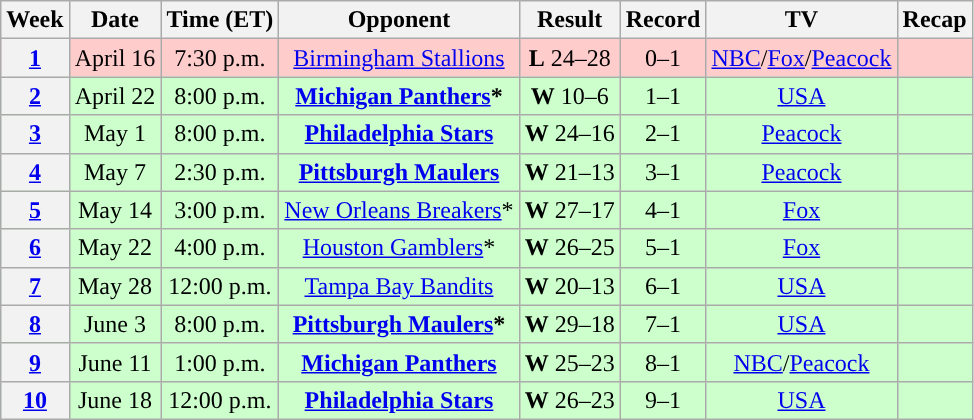<table class="wikitable" style="text-align:center">
<tr>
<th>Week</th>
<th>Date</th>
<th>Time (ET)</th>
<th>Opponent</th>
<th>Result</th>
<th>Record</th>
<th>TV</th>
<th>Recap</th>
</tr>
<tr style="background:#ffcccc">
<th><a href='#'>1</a></th>
<td>April 16</td>
<td>7:30 p.m.</td>
<td><a href='#'>Birmingham Stallions</a></td>
<td><strong>L</strong> 24–28</td>
<td>0–1</td>
<td><a href='#'>NBC</a>/<a href='#'>Fox</a>/<a href='#'>Peacock</a></td>
<td></td>
</tr>
<tr style="background:#ccffcc">
<th><a href='#'>2</a></th>
<td>April 22</td>
<td>8:00 p.m.</td>
<td><strong><a href='#'>Michigan Panthers</a>*</strong></td>
<td><strong>W</strong> 10–6</td>
<td>1–1</td>
<td><a href='#'>USA</a></td>
<td></td>
</tr>
<tr style="background:#ccffcc">
<th><a href='#'>3</a></th>
<td>May 1</td>
<td>8:00 p.m.</td>
<td><strong><a href='#'>Philadelphia Stars</a></strong></td>
<td><strong>W</strong> 24–16</td>
<td>2–1</td>
<td><a href='#'>Peacock</a></td>
<td></td>
</tr>
<tr style="background:#ccffcc">
<th><a href='#'>4</a></th>
<td>May 7</td>
<td>2:30 p.m.</td>
<td><strong><a href='#'>Pittsburgh Maulers</a></strong></td>
<td><strong>W</strong> 21–13</td>
<td>3–1</td>
<td><a href='#'>Peacock</a></td>
<td></td>
</tr>
<tr style="background:#ccffcc">
<th><a href='#'>5</a></th>
<td>May 14</td>
<td>3:00 p.m.</td>
<td><a href='#'>New Orleans Breakers</a>*</td>
<td><strong>W</strong> 27–17</td>
<td>4–1</td>
<td><a href='#'>Fox</a></td>
<td></td>
</tr>
<tr style="background:#ccffcc">
<th><a href='#'>6</a></th>
<td>May 22</td>
<td>4:00 p.m.</td>
<td><a href='#'>Houston Gamblers</a>*</td>
<td><strong>W</strong> 26–25</td>
<td>5–1</td>
<td><a href='#'>Fox</a></td>
<td></td>
</tr>
<tr style="background:#ccffcc">
<th><a href='#'>7</a></th>
<td>May 28</td>
<td>12:00 p.m.</td>
<td><a href='#'>Tampa Bay Bandits</a></td>
<td><strong>W</strong> 20–13</td>
<td>6–1</td>
<td><a href='#'>USA</a></td>
<td></td>
</tr>
<tr style="background:#ccffcc">
<th><a href='#'>8</a></th>
<td>June 3</td>
<td>8:00 p.m.</td>
<td><strong><a href='#'>Pittsburgh Maulers</a>*</strong></td>
<td><strong>W</strong> 29–18</td>
<td>7–1</td>
<td><a href='#'>USA</a></td>
<td></td>
</tr>
<tr style="background:#ccffcc">
<th><a href='#'>9</a></th>
<td>June 11</td>
<td>1:00 p.m.</td>
<td><strong><a href='#'>Michigan Panthers</a></strong></td>
<td><strong>W</strong> 25–23</td>
<td>8–1</td>
<td><a href='#'>NBC</a>/<a href='#'>Peacock</a></td>
<td></td>
</tr>
<tr style="background:#ccffcc">
<th><a href='#'>10</a></th>
<td>June 18</td>
<td>12:00 p.m.</td>
<td><strong><a href='#'>Philadelphia Stars</a></strong></td>
<td><strong>W</strong> 26–23</td>
<td>9–1</td>
<td><a href='#'>USA</a></td>
<td></td>
</tr>
</table>
